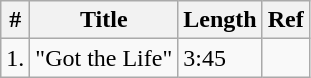<table class="wikitable">
<tr>
<th>#</th>
<th>Title</th>
<th>Length</th>
<th>Ref</th>
</tr>
<tr>
<td>1.</td>
<td>"Got the Life"</td>
<td>3:45</td>
<td rowspan="1"></td>
</tr>
</table>
